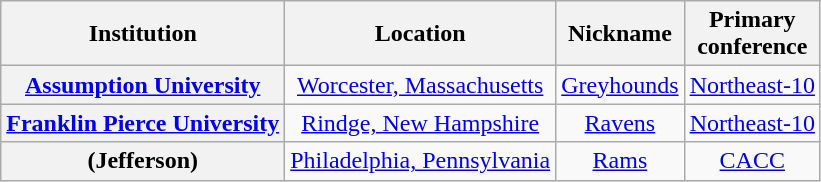<table class="sortable wikitable" style="text-align:center">
<tr>
<th>Institution</th>
<th>Location</th>
<th>Nickname</th>
<th>Primary<br>conference</th>
</tr>
<tr>
<th><a href='#'>Assumption University</a></th>
<td><a href='#'>Worcester, Massachusetts</a></td>
<td><a href='#'>Greyhounds</a></td>
<td><a href='#'>Northeast-10</a></td>
</tr>
<tr>
<th><a href='#'>Franklin Pierce University</a></th>
<td><a href='#'>Rindge, New Hampshire</a></td>
<td><a href='#'>Ravens</a></td>
<td><a href='#'>Northeast-10</a></td>
</tr>
<tr>
<th> (Jefferson)</th>
<td><a href='#'>Philadelphia, Pennsylvania</a></td>
<td><a href='#'>Rams</a></td>
<td><a href='#'>CACC</a></td>
</tr>
</table>
